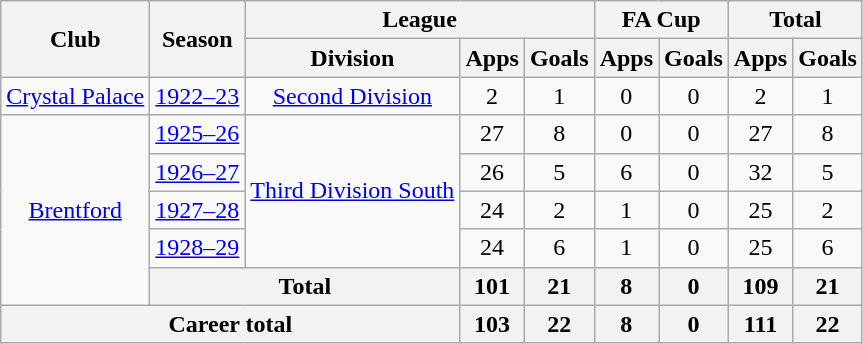<table class="wikitable" style="text-align: center;">
<tr>
<th rowspan="2">Club</th>
<th rowspan="2">Season</th>
<th colspan="3">League</th>
<th colspan="2">FA Cup</th>
<th colspan="2">Total</th>
</tr>
<tr>
<th>Division</th>
<th>Apps</th>
<th>Goals</th>
<th>Apps</th>
<th>Goals</th>
<th>Apps</th>
<th>Goals</th>
</tr>
<tr>
<td><a href='#'>Crystal Palace</a></td>
<td><a href='#'>1922–23</a></td>
<td><a href='#'>Second Division</a></td>
<td>2</td>
<td>1</td>
<td>0</td>
<td>0</td>
<td>2</td>
<td>1</td>
</tr>
<tr>
<td rowspan="5"><a href='#'>Brentford</a></td>
<td><a href='#'>1925–26</a></td>
<td rowspan="4"><a href='#'>Third Division South</a></td>
<td>27</td>
<td>8</td>
<td>0</td>
<td>0</td>
<td>27</td>
<td>8</td>
</tr>
<tr>
<td><a href='#'>1926–27</a></td>
<td>26</td>
<td>5</td>
<td>6</td>
<td>0</td>
<td>32</td>
<td>5</td>
</tr>
<tr>
<td><a href='#'>1927–28</a></td>
<td>24</td>
<td>2</td>
<td>1</td>
<td>0</td>
<td>25</td>
<td>2</td>
</tr>
<tr>
<td><a href='#'>1928–29</a></td>
<td>24</td>
<td>6</td>
<td>1</td>
<td>0</td>
<td>25</td>
<td>6</td>
</tr>
<tr>
<th colspan="2">Total</th>
<th>101</th>
<th>21</th>
<th>8</th>
<th>0</th>
<th>109</th>
<th>21</th>
</tr>
<tr>
<th colspan="3">Career total</th>
<th>103</th>
<th>22</th>
<th>8</th>
<th>0</th>
<th>111</th>
<th>22</th>
</tr>
</table>
